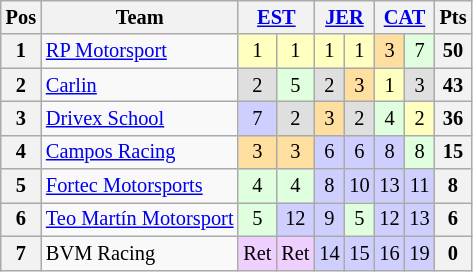<table class="wikitable" style="font-size: 85%; text-align:center">
<tr valign="top">
<th valign="middle">Pos</th>
<th valign="middle">Team</th>
<th colspan=2><a href='#'>EST</a><br></th>
<th colspan=2><a href='#'>JER</a><br></th>
<th colspan=2><a href='#'>CAT</a><br></th>
<th valign="middle">Pts</th>
</tr>
<tr>
<th>1</th>
<td align=left> <a href='#'>RP Motorsport</a></td>
<td style="background:#FFFFBF;">1</td>
<td style="background:#FFFFBF;">1</td>
<td style="background:#FFFFBF;">1</td>
<td style="background:#FFFFBF;">1</td>
<td style="background:#FFDF9F;">3</td>
<td style="background:#DFFFDF;">7</td>
<th>50</th>
</tr>
<tr>
<th>2</th>
<td align=left> <a href='#'>Carlin</a></td>
<td style="background:#DFDFDF;">2</td>
<td style="background:#DFFFDF;">5</td>
<td style="background:#DFDFDF;">2</td>
<td style="background:#FFDF9F;">3</td>
<td style="background:#FFFFBF;">1</td>
<td style="background:#DFDFDF;">3</td>
<th>43</th>
</tr>
<tr>
<th>3</th>
<td align=left> <a href='#'>Drivex School</a></td>
<td style="background:#CFCFFF;">7</td>
<td style="background:#DFDFDF;">2</td>
<td style="background:#FFDF9F;">3</td>
<td style="background:#DFDFDF;">2</td>
<td style="background:#DFFFDF;">4</td>
<td style="background:#FFFFBF;">2</td>
<th>36</th>
</tr>
<tr>
<th>4</th>
<td align=left> <a href='#'>Campos Racing</a></td>
<td style="background:#FFDF9F;">3</td>
<td style="background:#FFDF9F;">3</td>
<td style="background:#CFCFFF;">6</td>
<td style="background:#CFCFFF;">6</td>
<td style="background:#CFCFFF;">8</td>
<td style="background:#DFFFDF;">8</td>
<th>15</th>
</tr>
<tr>
<th>5</th>
<td align=left> <a href='#'>Fortec Motorsports</a></td>
<td style="background:#DFFFDF;">4</td>
<td style="background:#DFFFDF;">4</td>
<td style="background:#CFCFFF;">8</td>
<td style="background:#CFCFFF;">10</td>
<td style="background:#CFCFFF;">13</td>
<td style="background:#CFCFFF;">11</td>
<th>8</th>
</tr>
<tr>
<th>6</th>
<td align=left nowrap> <a href='#'>Teo Martín Motorsport</a></td>
<td style="background:#DFFFDF;">5</td>
<td style="background:#CFCFFF;">12</td>
<td style="background:#CFCFFF;">9</td>
<td style="background:#DFFFDF;">5</td>
<td style="background:#CFCFFF;">12</td>
<td style="background:#CFCFFF;">13</td>
<th>6</th>
</tr>
<tr>
<th>7</th>
<td align=left> BVM Racing</td>
<td style="background:#EFCFFF;">Ret</td>
<td style="background:#EFCFFF;">Ret</td>
<td style="background:#CFCFFF;">14</td>
<td style="background:#CFCFFF;">15</td>
<td style="background:#CFCFFF;">16</td>
<td style="background:#CFCFFF;">19</td>
<th>0</th>
</tr>
</table>
